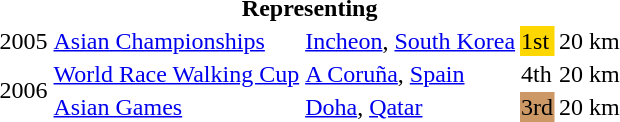<table>
<tr>
<th colspan="5">Representing </th>
</tr>
<tr>
<td>2005</td>
<td><a href='#'>Asian Championships</a></td>
<td><a href='#'>Incheon</a>, <a href='#'>South Korea</a></td>
<td bgcolor="gold">1st</td>
<td>20 km</td>
</tr>
<tr>
<td rowspan=2>2006</td>
<td><a href='#'>World Race Walking Cup</a></td>
<td><a href='#'>A Coruña</a>, <a href='#'>Spain</a></td>
<td>4th</td>
<td>20 km</td>
</tr>
<tr>
<td><a href='#'>Asian Games</a></td>
<td><a href='#'>Doha</a>, <a href='#'>Qatar</a></td>
<td bgcolor="cc9966">3rd</td>
<td>20 km</td>
</tr>
</table>
